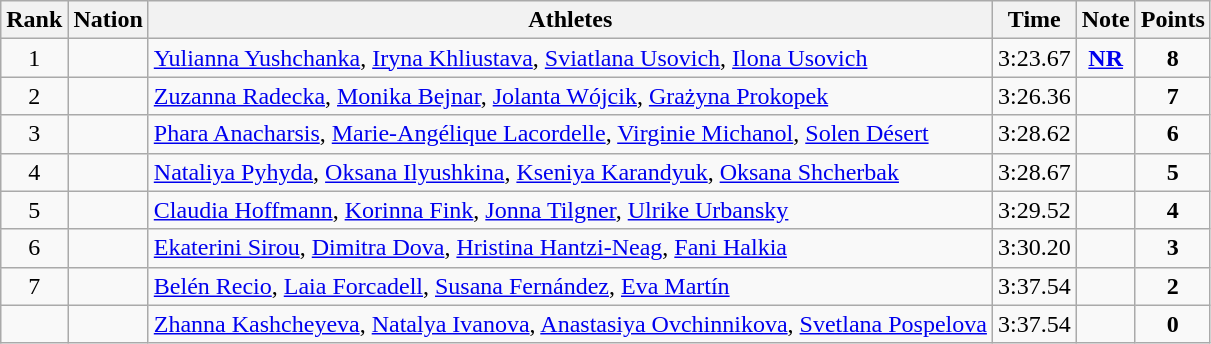<table class="wikitable sortable" style="text-align:center">
<tr>
<th>Rank</th>
<th>Nation</th>
<th>Athletes</th>
<th>Time</th>
<th>Note</th>
<th>Points</th>
</tr>
<tr>
<td>1</td>
<td align=left></td>
<td align=left><a href='#'>Yulianna Yushchanka</a>, <a href='#'>Iryna Khliustava</a>, <a href='#'>Sviatlana Usovich</a>, <a href='#'>Ilona Usovich</a></td>
<td>3:23.67</td>
<td><strong><a href='#'>NR</a></strong></td>
<td><strong>8</strong></td>
</tr>
<tr>
<td>2</td>
<td align=left></td>
<td align=left><a href='#'>Zuzanna Radecka</a>, <a href='#'>Monika Bejnar</a>, <a href='#'>Jolanta Wójcik</a>, <a href='#'>Grażyna Prokopek</a></td>
<td>3:26.36</td>
<td></td>
<td><strong>7</strong></td>
</tr>
<tr>
<td>3</td>
<td align=left></td>
<td align=left><a href='#'>Phara Anacharsis</a>, <a href='#'>Marie-Angélique Lacordelle</a>, <a href='#'>Virginie Michanol</a>, <a href='#'>Solen Désert</a></td>
<td>3:28.62</td>
<td></td>
<td><strong>6</strong></td>
</tr>
<tr>
<td>4</td>
<td align=left></td>
<td align=left><a href='#'>Nataliya Pyhyda</a>, <a href='#'>Oksana Ilyushkina</a>, <a href='#'>Kseniya Karandyuk</a>, <a href='#'>Oksana Shcherbak</a></td>
<td>3:28.67</td>
<td></td>
<td><strong>5</strong></td>
</tr>
<tr>
<td>5</td>
<td align=left></td>
<td align=left><a href='#'>Claudia Hoffmann</a>, <a href='#'>Korinna Fink</a>, <a href='#'>Jonna Tilgner</a>, <a href='#'>Ulrike Urbansky</a></td>
<td>3:29.52</td>
<td></td>
<td><strong>4</strong></td>
</tr>
<tr>
<td>6</td>
<td align=left></td>
<td align=left><a href='#'>Ekaterini Sirou</a>, <a href='#'>Dimitra Dova</a>, <a href='#'>Hristina Hantzi-Neag</a>, <a href='#'>Fani Halkia</a></td>
<td>3:30.20</td>
<td></td>
<td><strong>3</strong></td>
</tr>
<tr>
<td>7</td>
<td align=left></td>
<td align=left><a href='#'>Belén Recio</a>, <a href='#'>Laia Forcadell</a>, <a href='#'>Susana Fernández</a>, <a href='#'>Eva Martín</a></td>
<td>3:37.54</td>
<td></td>
<td><strong>2</strong></td>
</tr>
<tr>
<td></td>
<td align=left></td>
<td align=left><a href='#'>Zhanna Kashcheyeva</a>, <a href='#'>Natalya Ivanova</a>, <a href='#'>Anastasiya Ovchinnikova</a>, <a href='#'>Svetlana Pospelova</a></td>
<td>3:37.54</td>
<td></td>
<td><strong>0</strong></td>
</tr>
</table>
